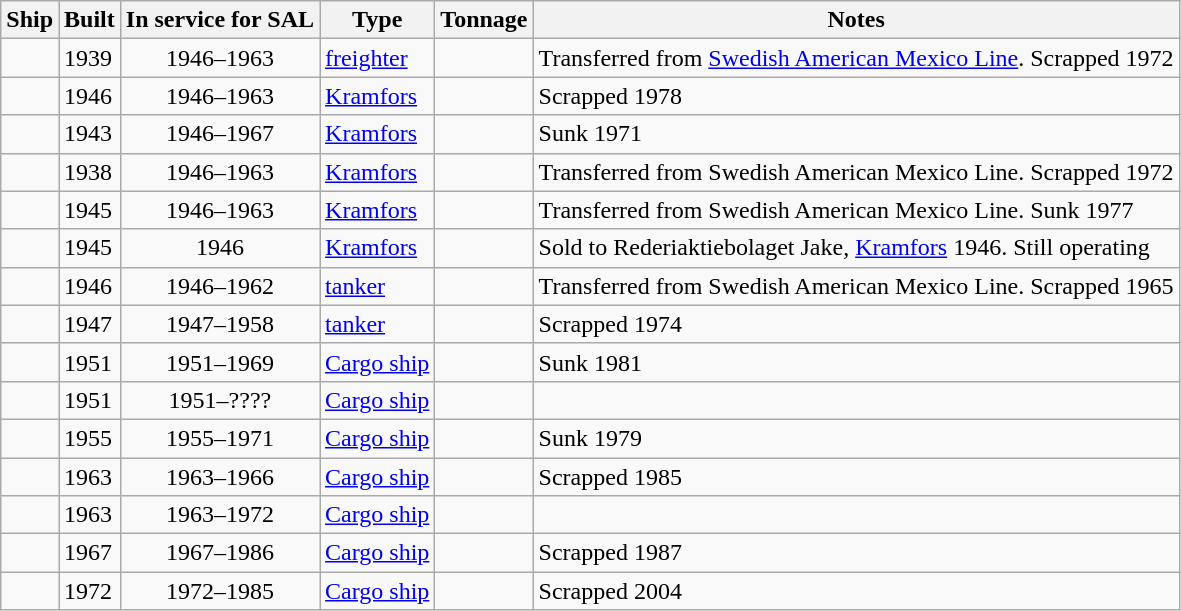<table class="wikitable">
<tr>
<th>Ship</th>
<th>Built</th>
<th>In service for SAL</th>
<th>Type</th>
<th>Tonnage</th>
<th>Notes</th>
</tr>
<tr>
<td></td>
<td>1939</td>
<td align="Center">1946–1963</td>
<td><a href='#'>freighter</a></td>
<td align="Right"></td>
<td>Transferred from <a href='#'>Swedish American Mexico Line</a>. Scrapped 1972</td>
</tr>
<tr>
<td></td>
<td>1946</td>
<td align="Center">1946–1963</td>
<td><a href='#'>Kramfors</a></td>
<td align="Right"></td>
<td>Scrapped 1978</td>
</tr>
<tr>
<td></td>
<td>1943</td>
<td align="Center">1946–1967</td>
<td><a href='#'>Kramfors</a></td>
<td align="Right"></td>
<td>Sunk 1971</td>
</tr>
<tr>
<td></td>
<td>1938</td>
<td align="Center">1946–1963</td>
<td><a href='#'>Kramfors</a></td>
<td align="Right"></td>
<td>Transferred from Swedish American Mexico Line. Scrapped 1972</td>
</tr>
<tr>
<td></td>
<td>1945</td>
<td align="Center">1946–1963</td>
<td><a href='#'>Kramfors</a></td>
<td align="Right"></td>
<td>Transferred from Swedish American Mexico Line. Sunk 1977</td>
</tr>
<tr>
<td></td>
<td>1945</td>
<td align="Center">1946</td>
<td><a href='#'>Kramfors</a></td>
<td align="Right"></td>
<td>Sold to Rederiaktiebolaget Jake, <a href='#'>Kramfors</a> 1946. Still operating</td>
</tr>
<tr>
<td></td>
<td>1946</td>
<td align="Center">1946–1962</td>
<td><a href='#'>tanker</a></td>
<td align="Right"></td>
<td>Transferred from Swedish American Mexico Line. Scrapped 1965</td>
</tr>
<tr>
<td></td>
<td>1947</td>
<td align="Center">1947–1958</td>
<td><a href='#'>tanker</a></td>
<td align="Right"></td>
<td>Scrapped 1974</td>
</tr>
<tr>
<td></td>
<td>1951</td>
<td align="Center">1951–1969</td>
<td><a href='#'>Cargo ship</a></td>
<td align="Right"></td>
<td>Sunk 1981</td>
</tr>
<tr>
<td></td>
<td>1951</td>
<td align="Center">1951–????</td>
<td><a href='#'>Cargo ship</a></td>
<td align="Right"></td>
<td></td>
</tr>
<tr>
<td></td>
<td>1955</td>
<td align="Center">1955–1971</td>
<td><a href='#'>Cargo ship</a></td>
<td align="Right"></td>
<td>Sunk 1979</td>
</tr>
<tr>
<td></td>
<td>1963</td>
<td align="Center">1963–1966</td>
<td><a href='#'>Cargo ship</a></td>
<td align="Right"></td>
<td>Scrapped 1985</td>
</tr>
<tr>
<td></td>
<td>1963</td>
<td align="Center">1963–1972</td>
<td><a href='#'>Cargo ship</a></td>
<td align="Right"></td>
<td></td>
</tr>
<tr>
<td></td>
<td>1967</td>
<td align="Center">1967–1986</td>
<td><a href='#'>Cargo ship</a></td>
<td align="Right"></td>
<td>Scrapped 1987</td>
</tr>
<tr>
<td></td>
<td>1972</td>
<td align="Center">1972–1985</td>
<td><a href='#'>Cargo ship</a></td>
<td align="Right"></td>
<td>Scrapped 2004</td>
</tr>
</table>
